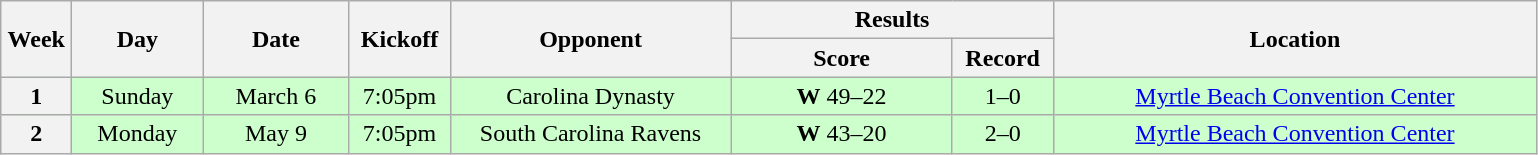<table class="wikitable">
<tr>
<th rowspan="2" width="40">Week</th>
<th rowspan="2" width="80">Day</th>
<th rowspan="2" width="90">Date</th>
<th rowspan="2" width="60">Kickoff</th>
<th rowspan="2" width="180">Opponent</th>
<th colspan="2" width="200">Results</th>
<th rowspan="2" width="315">Location</th>
</tr>
<tr>
<th width="140">Score</th>
<th width="60">Record</th>
</tr>
<tr align="center" bgcolor="#CCFFCC">
<th>1</th>
<td>Sunday</td>
<td>March 6</td>
<td>7:05pm</td>
<td>Carolina Dynasty</td>
<td><strong>W</strong> 49–22</td>
<td>1–0</td>
<td><a href='#'>Myrtle Beach Convention Center</a></td>
</tr>
<tr align="center" bgcolor="#CCFFCC">
<th>2</th>
<td>Monday</td>
<td>May 9</td>
<td>7:05pm</td>
<td>South Carolina Ravens</td>
<td><strong>W</strong> 43–20</td>
<td>2–0</td>
<td><a href='#'>Myrtle Beach Convention Center</a></td>
</tr>
</table>
